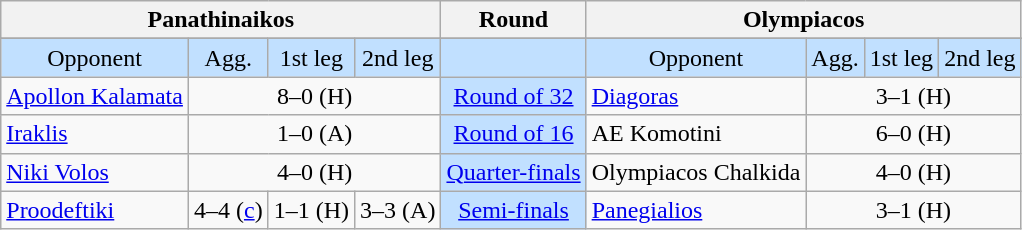<table class="wikitable" style="text-align:center">
<tr>
<th colspan="4">Panathinaikos</th>
<th>Round</th>
<th colspan="4">Olympiacos</th>
</tr>
<tr style="background:#C1E0FF">
</tr>
<tr style="background:#C1E0FF">
<td>Opponent</td>
<td>Agg.</td>
<td>1st leg</td>
<td>2nd leg</td>
<td></td>
<td>Opponent</td>
<td>Agg.</td>
<td>1st leg</td>
<td>2nd leg</td>
</tr>
<tr>
<td style="text-align:left"><a href='#'>Apollon Kalamata</a></td>
<td colspan=3>8–0 (H)</td>
<td style="background:#C1E0FF"><a href='#'>Round of 32</a></td>
<td style="text-align:left"><a href='#'>Diagoras</a></td>
<td colspan=3>3–1 (H)</td>
</tr>
<tr>
<td style="text-align:left"><a href='#'>Iraklis</a></td>
<td colspan=3>1–0 (A)</td>
<td style="background:#C1E0FF"><a href='#'>Round of 16</a></td>
<td style="text-align:left">ΑΕ Komotini</td>
<td colspan=3>6–0 (H)</td>
</tr>
<tr>
<td style="text-align:left"><a href='#'>Niki Volos</a></td>
<td colspan=3>4–0 (H)</td>
<td style="background:#C1E0FF"><a href='#'>Quarter-finals</a></td>
<td style="text-align:left">Olympiacos Chalkida</td>
<td colspan=3>4–0 (H)</td>
</tr>
<tr>
<td style="text-align:left"><a href='#'>Proodeftiki</a></td>
<td>4–4 (<a href='#'>c</a>)</td>
<td>1–1  (H)</td>
<td>3–3 (A)</td>
<td style="background:#C1E0FF"><a href='#'>Semi-finals</a></td>
<td style="text-align:left"><a href='#'>Panegialios</a></td>
<td colspan=3>3–1 (H)</td>
</tr>
</table>
